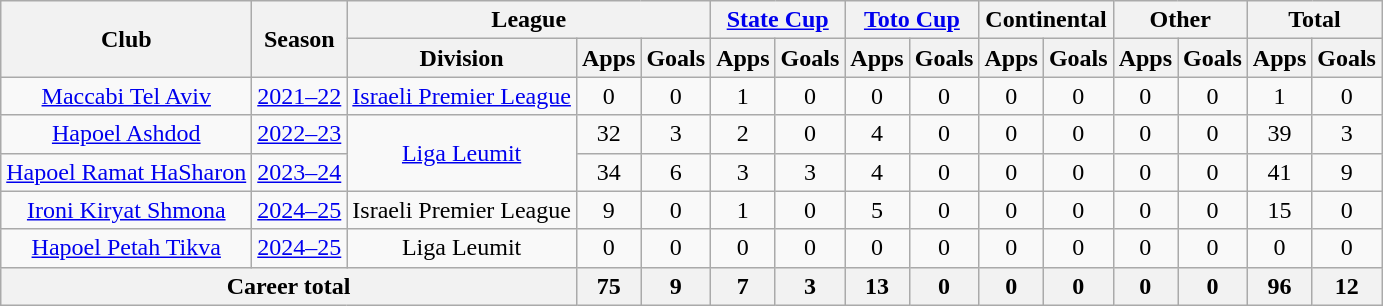<table class="wikitable" style="text-align:center">
<tr>
<th rowspan="2">Club</th>
<th rowspan="2">Season</th>
<th colspan="3">League</th>
<th colspan="2"><a href='#'>State Cup</a></th>
<th colspan="2"><a href='#'>Toto Cup</a></th>
<th colspan="2">Continental</th>
<th colspan="2">Other</th>
<th colspan="2">Total</th>
</tr>
<tr>
<th>Division</th>
<th>Apps</th>
<th>Goals</th>
<th>Apps</th>
<th>Goals</th>
<th>Apps</th>
<th>Goals</th>
<th>Apps</th>
<th>Goals</th>
<th>Apps</th>
<th>Goals</th>
<th>Apps</th>
<th>Goals</th>
</tr>
<tr>
<td><a href='#'>Maccabi Tel Aviv</a></td>
<td><a href='#'>2021–22</a></td>
<td><a href='#'>Israeli Premier League</a></td>
<td>0</td>
<td>0</td>
<td>1</td>
<td>0</td>
<td>0</td>
<td>0</td>
<td>0</td>
<td>0</td>
<td>0</td>
<td>0</td>
<td>1</td>
<td>0</td>
</tr>
<tr>
<td><a href='#'>Hapoel Ashdod</a></td>
<td><a href='#'>2022–23</a></td>
<td rowspan="2"><a href='#'>Liga Leumit</a></td>
<td>32</td>
<td>3</td>
<td>2</td>
<td>0</td>
<td>4</td>
<td>0</td>
<td>0</td>
<td>0</td>
<td>0</td>
<td>0</td>
<td>39</td>
<td>3</td>
</tr>
<tr>
<td><a href='#'>Hapoel Ramat HaSharon</a></td>
<td><a href='#'>2023–24</a></td>
<td>34</td>
<td>6</td>
<td>3</td>
<td>3</td>
<td>4</td>
<td>0</td>
<td>0</td>
<td>0</td>
<td>0</td>
<td>0</td>
<td>41</td>
<td>9</td>
</tr>
<tr>
<td><a href='#'>Ironi Kiryat Shmona</a></td>
<td><a href='#'>2024–25</a></td>
<td>Israeli Premier League</td>
<td>9</td>
<td>0</td>
<td>1</td>
<td>0</td>
<td>5</td>
<td>0</td>
<td>0</td>
<td>0</td>
<td>0</td>
<td>0</td>
<td>15</td>
<td>0</td>
</tr>
<tr>
<td><a href='#'>Hapoel Petah Tikva</a></td>
<td><a href='#'>2024–25</a></td>
<td>Liga Leumit</td>
<td>0</td>
<td>0</td>
<td>0</td>
<td>0</td>
<td>0</td>
<td>0</td>
<td>0</td>
<td>0</td>
<td>0</td>
<td>0</td>
<td>0</td>
<td>0</td>
</tr>
<tr>
<th colspan="3">Career total</th>
<th>75</th>
<th>9</th>
<th>7</th>
<th>3</th>
<th>13</th>
<th>0</th>
<th>0</th>
<th>0</th>
<th>0</th>
<th>0</th>
<th>96</th>
<th>12</th>
</tr>
</table>
